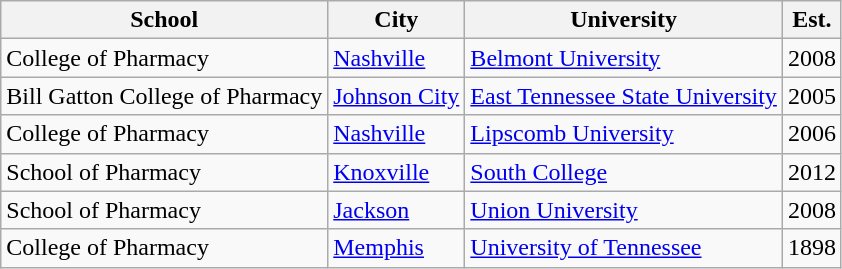<table class="wikitable sortable">
<tr>
<th scope="col">School</th>
<th scope="col">City</th>
<th scope="col">University</th>
<th scope="col">Est.</th>
</tr>
<tr>
<td>College of Pharmacy</td>
<td><a href='#'>Nashville</a></td>
<td><a href='#'>Belmont University</a></td>
<td>2008</td>
</tr>
<tr>
<td>Bill Gatton College of Pharmacy</td>
<td><a href='#'>Johnson City</a></td>
<td><a href='#'>East Tennessee State University</a></td>
<td>2005</td>
</tr>
<tr>
<td>College of Pharmacy</td>
<td><a href='#'>Nashville</a></td>
<td><a href='#'>Lipscomb University</a></td>
<td>2006</td>
</tr>
<tr>
<td>School of Pharmacy</td>
<td><a href='#'>Knoxville</a></td>
<td><a href='#'>South College</a></td>
<td>2012</td>
</tr>
<tr>
<td>School of Pharmacy</td>
<td><a href='#'>Jackson</a></td>
<td><a href='#'>Union University</a></td>
<td>2008</td>
</tr>
<tr>
<td>College of Pharmacy</td>
<td><a href='#'>Memphis</a></td>
<td><a href='#'>University of Tennessee</a></td>
<td>1898</td>
</tr>
</table>
